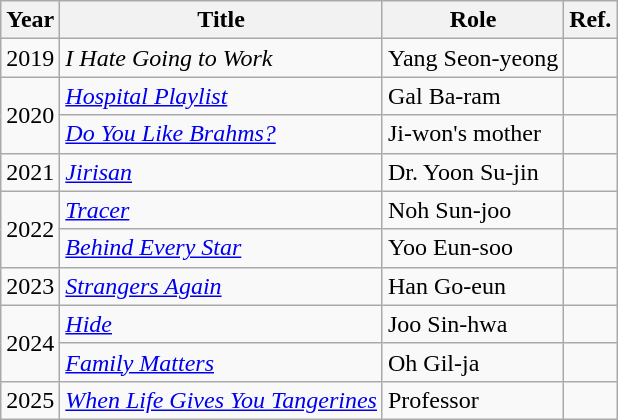<table class="wikitable">
<tr>
<th>Year</th>
<th>Title</th>
<th>Role</th>
<th>Ref.</th>
</tr>
<tr>
<td>2019</td>
<td><em>I Hate Going to Work</em></td>
<td>Yang Seon-yeong</td>
<td></td>
</tr>
<tr>
<td rowspan="2">2020</td>
<td><em><a href='#'>Hospital Playlist</a></em></td>
<td>Gal Ba-ram</td>
<td></td>
</tr>
<tr>
<td><em><a href='#'>Do You Like Brahms?</a></em></td>
<td>Ji-won's mother</td>
<td></td>
</tr>
<tr>
<td>2021</td>
<td><em><a href='#'>Jirisan</a></em></td>
<td>Dr. Yoon Su-jin</td>
<td></td>
</tr>
<tr>
<td rowspan="2">2022</td>
<td><em><a href='#'>Tracer</a></em></td>
<td>Noh Sun-joo</td>
<td></td>
</tr>
<tr>
<td><em><a href='#'>Behind Every Star</a></em></td>
<td>Yoo Eun-soo</td>
<td></td>
</tr>
<tr>
<td>2023</td>
<td><em><a href='#'>Strangers Again</a></em></td>
<td>Han Go-eun</td>
<td></td>
</tr>
<tr>
<td rowspan="2">2024</td>
<td><em><a href='#'>Hide</a></em></td>
<td>Joo Sin-hwa</td>
<td></td>
</tr>
<tr>
<td><em><a href='#'>Family Matters</a></em></td>
<td>Oh Gil-ja</td>
<td></td>
</tr>
<tr>
<td>2025</td>
<td><em><a href='#'>When Life Gives You Tangerines</a></em></td>
<td>Professor</td>
<td></td>
</tr>
</table>
